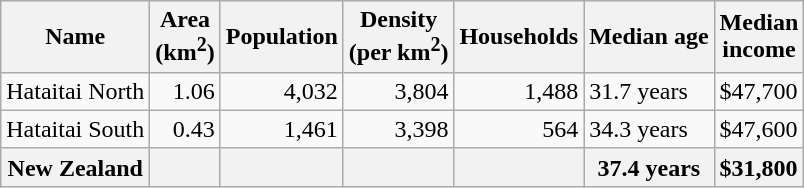<table class="wikitable">
<tr>
<th>Name</th>
<th>Area<br>(km<sup>2</sup>)</th>
<th>Population</th>
<th>Density<br>(per km<sup>2</sup>)</th>
<th>Households</th>
<th>Median age</th>
<th>Median<br>income</th>
</tr>
<tr>
<td>Hataitai North</td>
<td style="text-align:right;">1.06</td>
<td style="text-align:right;">4,032</td>
<td style="text-align:right;">3,804</td>
<td style="text-align:right;">1,488</td>
<td>31.7 years</td>
<td>$47,700</td>
</tr>
<tr>
<td>Hataitai South</td>
<td style="text-align:right;">0.43</td>
<td style="text-align:right;">1,461</td>
<td style="text-align:right;">3,398</td>
<td style="text-align:right;">564</td>
<td>34.3 years</td>
<td>$47,600</td>
</tr>
<tr>
<th>New Zealand</th>
<th></th>
<th></th>
<th></th>
<th></th>
<th>37.4 years</th>
<th style="text-align:left;">$31,800</th>
</tr>
</table>
